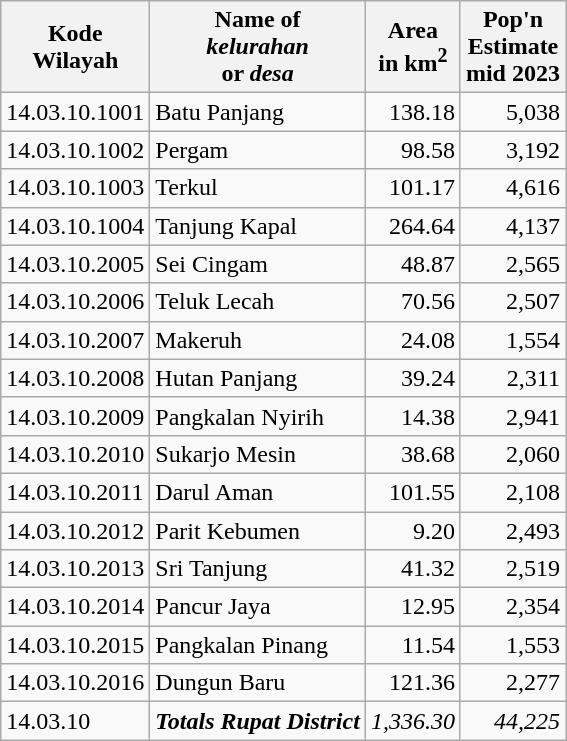<table class="sortable wikitable">
<tr>
<th>Kode<br>Wilayah</th>
<th>Name of <br><em>kelurahan</em> <br>or <em>desa</em></th>
<th>Area <br>in km<sup>2</sup></th>
<th>Pop'n<br>Estimate<br>mid 2023</th>
</tr>
<tr>
<td>14.03.10.1001</td>
<td>Batu Panjang</td>
<td align="right">138.18</td>
<td align="right">5,038</td>
</tr>
<tr>
<td>14.03.10.1002</td>
<td>Pergam</td>
<td align="right">98.58</td>
<td align="right">3,192</td>
</tr>
<tr>
<td>14.03.10.1003</td>
<td>Terkul</td>
<td align="right">101.17</td>
<td align="right">4,616</td>
</tr>
<tr>
<td>14.03.10.1004</td>
<td>Tanjung Kapal</td>
<td align="right">264.64</td>
<td align="right">4,137</td>
</tr>
<tr>
<td>14.03.10.2005</td>
<td>Sei Cingam</td>
<td align="right">48.87</td>
<td align="right">2,565</td>
</tr>
<tr>
<td>14.03.10.2006</td>
<td>Teluk Lecah</td>
<td align="right">70.56</td>
<td align="right">2,507</td>
</tr>
<tr>
<td>14.03.10.2007</td>
<td>Makeruh</td>
<td align="right">24.08</td>
<td align="right">1,554</td>
</tr>
<tr>
<td>14.03.10.2008</td>
<td>Hutan Panjang</td>
<td align="right">39.24</td>
<td align="right">2,311</td>
</tr>
<tr>
<td>14.03.10.2009</td>
<td>Pangkalan Nyirih</td>
<td align="right">14.38</td>
<td align="right">2,941</td>
</tr>
<tr>
<td>14.03.10.2010</td>
<td>Sukarjo Mesin</td>
<td align="right">38.68</td>
<td align="right">2,060</td>
</tr>
<tr>
<td>14.03.10.2011</td>
<td>Darul Aman</td>
<td align="right">101.55</td>
<td align="right">2,108</td>
</tr>
<tr>
<td>14.03.10.2012</td>
<td>Parit Kebumen</td>
<td align="right">9.20</td>
<td align="right">2,493</td>
</tr>
<tr>
<td>14.03.10.2013</td>
<td>Sri Tanjung</td>
<td align="right">41.32</td>
<td align="right">2,519</td>
</tr>
<tr>
<td>14.03.10.2014</td>
<td>Pancur Jaya</td>
<td align="right">12.95</td>
<td align="right">2,354</td>
</tr>
<tr>
<td>14.03.10.2015</td>
<td>Pangkalan Pinang</td>
<td align="right">11.54</td>
<td align="right">1,553</td>
</tr>
<tr>
<td>14.03.10.2016</td>
<td>Dungun Baru</td>
<td align="right">121.36</td>
<td align="right">2,277</td>
</tr>
<tr>
<td>14.03.10</td>
<td><strong><em>Totals Rupat District</em></strong></td>
<td align="right"><em>1,336.30</em></td>
<td align="right"><em>44,225</em></td>
</tr>
</table>
